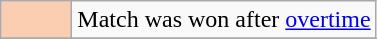<table class="wikitable" style="text-align:center">
<tr>
<td width="40px" bgcolor="#FBCEB1"></td>
<td>Match was won after <a href='#'>overtime</a></td>
</tr>
<tr>
</tr>
</table>
